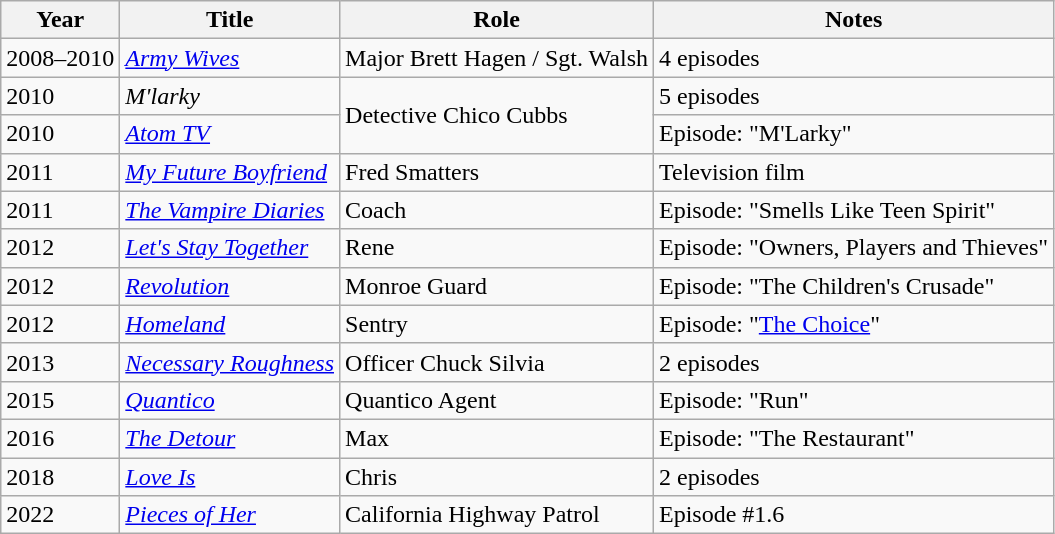<table class="wikitable sortable">
<tr>
<th>Year</th>
<th>Title</th>
<th>Role</th>
<th>Notes</th>
</tr>
<tr>
<td>2008–2010</td>
<td><em><a href='#'>Army Wives</a></em></td>
<td>Major Brett Hagen / Sgt. Walsh</td>
<td>4 episodes</td>
</tr>
<tr>
<td>2010</td>
<td><em>M'larky</em></td>
<td rowspan="2">Detective Chico Cubbs</td>
<td>5 episodes</td>
</tr>
<tr>
<td>2010</td>
<td><em><a href='#'>Atom TV</a></em></td>
<td>Episode: "M'Larky"</td>
</tr>
<tr>
<td>2011</td>
<td><em><a href='#'>My Future Boyfriend</a></em></td>
<td>Fred Smatters</td>
<td>Television film</td>
</tr>
<tr>
<td>2011</td>
<td><em><a href='#'>The Vampire Diaries</a></em></td>
<td>Coach</td>
<td>Episode: "Smells Like Teen Spirit"</td>
</tr>
<tr>
<td>2012</td>
<td><a href='#'><em>Let's Stay Together</em></a></td>
<td>Rene</td>
<td>Episode: "Owners, Players and Thieves"</td>
</tr>
<tr>
<td>2012</td>
<td><a href='#'><em>Revolution</em></a></td>
<td>Monroe Guard</td>
<td>Episode: "The Children's Crusade"</td>
</tr>
<tr>
<td>2012</td>
<td><a href='#'><em>Homeland</em></a></td>
<td>Sentry</td>
<td>Episode: "<a href='#'>The Choice</a>"</td>
</tr>
<tr>
<td>2013</td>
<td><a href='#'><em>Necessary Roughness</em></a></td>
<td>Officer Chuck Silvia</td>
<td>2 episodes</td>
</tr>
<tr>
<td>2015</td>
<td><a href='#'><em>Quantico</em></a></td>
<td>Quantico Agent</td>
<td>Episode: "Run"</td>
</tr>
<tr>
<td>2016</td>
<td><a href='#'><em>The Detour</em></a></td>
<td>Max</td>
<td>Episode: "The Restaurant"</td>
</tr>
<tr>
<td>2018</td>
<td><a href='#'><em>Love Is</em></a></td>
<td>Chris</td>
<td>2 episodes</td>
</tr>
<tr>
<td>2022</td>
<td><a href='#'><em>Pieces of Her</em></a></td>
<td>California Highway Patrol</td>
<td>Episode #1.6</td>
</tr>
</table>
